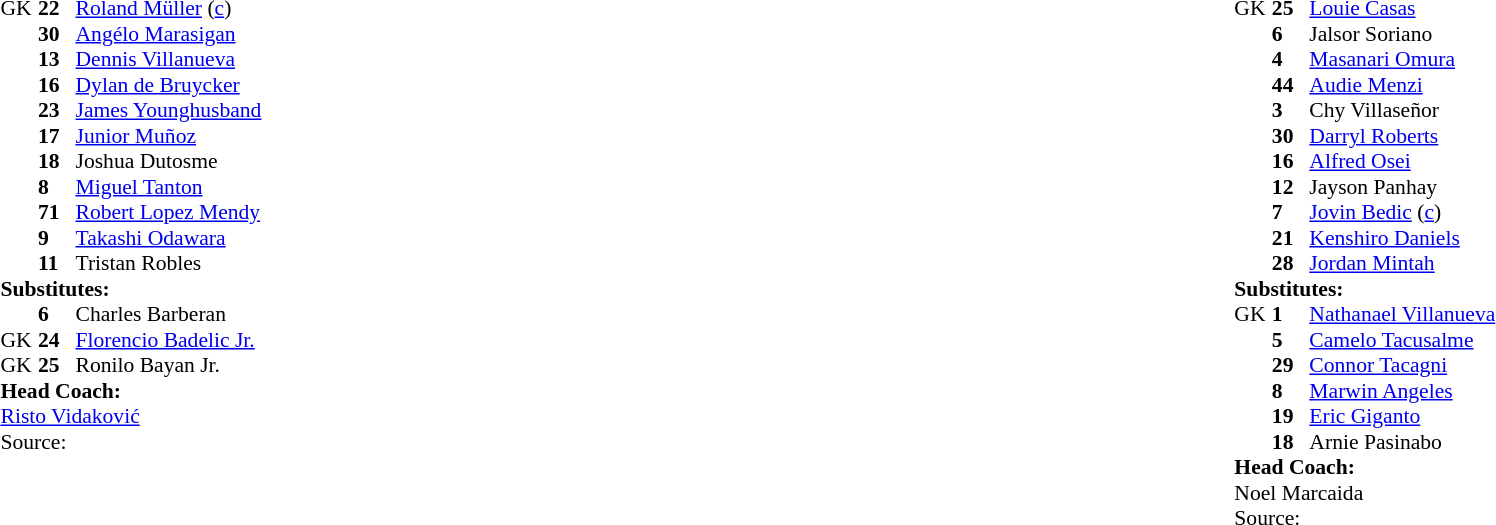<table width="100%">
<tr>
<td valign="top" width="40%"><br><table style="font-size:90%" cellspacing="0" cellpadding="0">
<tr>
<th width=25></th>
<th width=25></th>
</tr>
<tr>
<td>GK</td>
<td><strong>22</strong></td>
<td> <a href='#'>Roland Müller</a> (<a href='#'>c</a>)</td>
</tr>
<tr>
<td></td>
<td><strong>30</strong></td>
<td> <a href='#'>Angélo Marasigan</a></td>
</tr>
<tr>
<td></td>
<td><strong>13</strong></td>
<td> <a href='#'>Dennis Villanueva</a></td>
</tr>
<tr>
<td></td>
<td><strong>16</strong></td>
<td> <a href='#'>Dylan de Bruycker</a></td>
</tr>
<tr>
<td></td>
<td><strong>23</strong></td>
<td> <a href='#'>James Younghusband</a></td>
</tr>
<tr>
<td></td>
<td><strong>17</strong></td>
<td> <a href='#'>Junior Muñoz</a></td>
</tr>
<tr>
<td></td>
<td><strong>18</strong></td>
<td> Joshua Dutosme</td>
</tr>
<tr>
<td></td>
<td><strong>8</strong></td>
<td> <a href='#'>Miguel Tanton</a></td>
</tr>
<tr>
<td></td>
<td><strong>71</strong></td>
<td> <a href='#'>Robert Lopez Mendy</a></td>
</tr>
<tr>
<td></td>
<td><strong>9</strong></td>
<td> <a href='#'>Takashi Odawara</a></td>
</tr>
<tr>
<td></td>
<td><strong>11</strong></td>
<td> Tristan Robles</td>
</tr>
<tr>
<td colspan=3><strong>Substitutes:</strong></td>
</tr>
<tr>
<td></td>
<td><strong>6</strong></td>
<td> Charles Barberan</td>
</tr>
<tr>
<td>GK</td>
<td><strong>24</strong></td>
<td> <a href='#'>Florencio Badelic Jr.</a></td>
</tr>
<tr>
<td>GK</td>
<td><strong>25</strong></td>
<td> Ronilo Bayan Jr.</td>
</tr>
<tr>
<td colspan=3><strong>Head Coach:</strong></td>
</tr>
<tr>
<td colspan=4> <a href='#'>Risto Vidaković</a></td>
</tr>
<tr>
<td colspan=4>Source:</td>
</tr>
</table>
</td>
<td valign="top" width="50%"><br><table style="font-size:90%;margin:auto" cellspacing="0" cellpadding="0">
<tr>
<th width=25></th>
<th width=25></th>
</tr>
<tr>
<td>GK</td>
<td><strong>25</strong></td>
<td> <a href='#'>Louie Casas</a></td>
</tr>
<tr>
<td></td>
<td><strong>6</strong></td>
<td> Jalsor Soriano</td>
</tr>
<tr>
<td></td>
<td><strong>4</strong></td>
<td> <a href='#'>Masanari Omura</a></td>
</tr>
<tr>
<td></td>
<td><strong>44</strong></td>
<td> <a href='#'>Audie Menzi</a></td>
</tr>
<tr>
<td></td>
<td><strong>3</strong></td>
<td> Chy Villaseñor</td>
</tr>
<tr>
<td></td>
<td><strong>30</strong></td>
<td> <a href='#'>Darryl Roberts</a></td>
</tr>
<tr>
<td></td>
<td><strong>16</strong></td>
<td> <a href='#'>Alfred Osei</a></td>
</tr>
<tr>
<td></td>
<td><strong>12</strong></td>
<td> Jayson Panhay</td>
</tr>
<tr>
<td></td>
<td><strong>7</strong></td>
<td> <a href='#'>Jovin Bedic</a> (<a href='#'>c</a>)</td>
</tr>
<tr>
<td></td>
<td><strong>21</strong></td>
<td> <a href='#'>Kenshiro Daniels</a></td>
</tr>
<tr>
<td></td>
<td><strong>28</strong></td>
<td> <a href='#'>Jordan Mintah</a></td>
</tr>
<tr>
<td colspan=3><strong>Substitutes:</strong></td>
</tr>
<tr>
<td>GK</td>
<td><strong>1</strong></td>
<td> <a href='#'>Nathanael Villanueva</a></td>
</tr>
<tr>
<td></td>
<td><strong>5</strong></td>
<td> <a href='#'>Camelo Tacusalme</a></td>
</tr>
<tr>
<td></td>
<td><strong>29</strong></td>
<td> <a href='#'>Connor Tacagni</a></td>
</tr>
<tr>
<td></td>
<td><strong>8</strong></td>
<td> <a href='#'>Marwin Angeles</a></td>
</tr>
<tr>
<td></td>
<td><strong>19</strong></td>
<td> <a href='#'>Eric Giganto</a></td>
</tr>
<tr>
<td></td>
<td><strong>18</strong></td>
<td> Arnie Pasinabo</td>
</tr>
<tr>
<td colspan=3><strong>Head Coach:</strong></td>
</tr>
<tr>
<td colspan=4> Noel Marcaida</td>
</tr>
<tr>
<td colspan=4>Source:</td>
</tr>
</table>
</td>
</tr>
</table>
